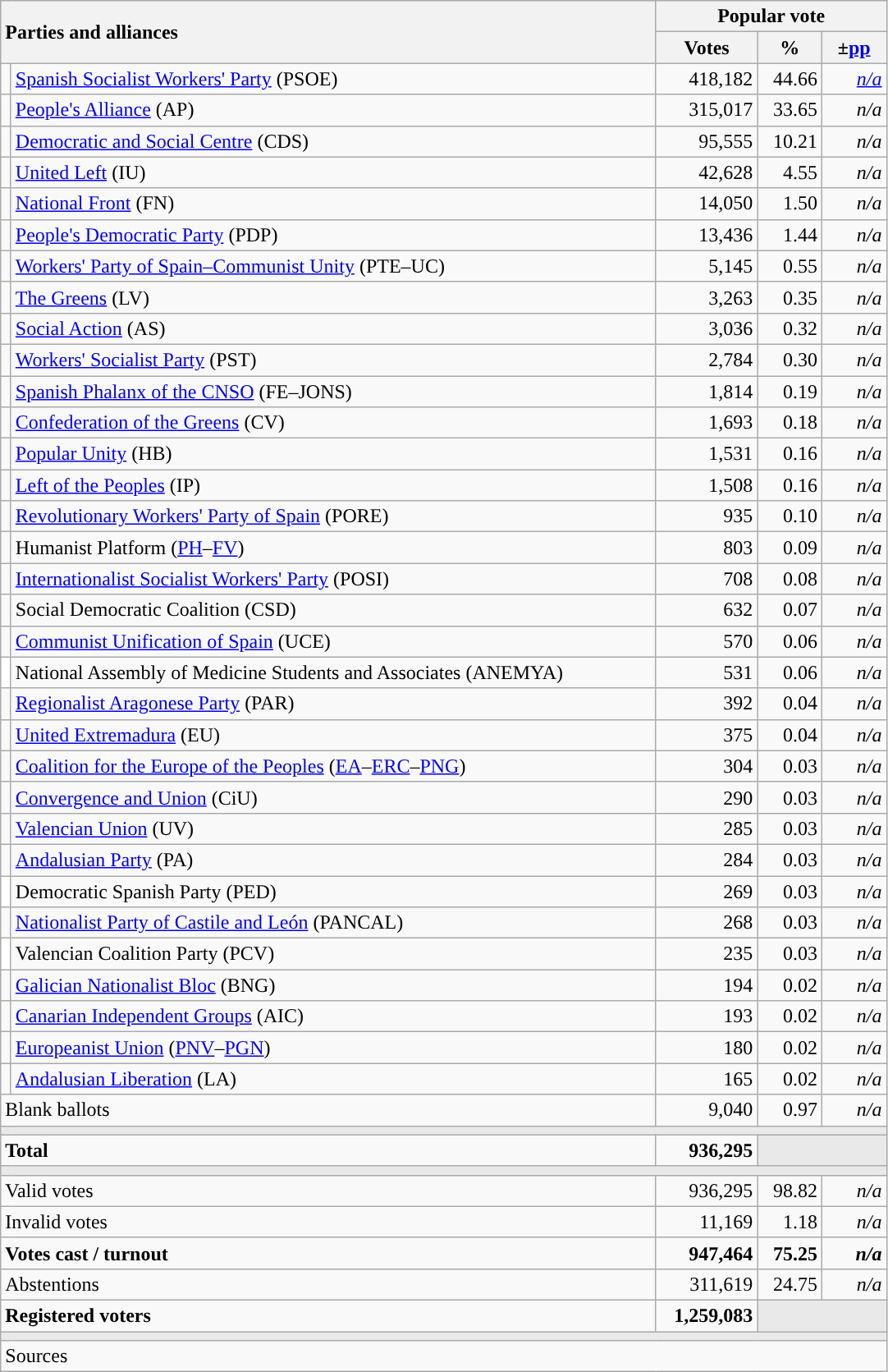<table class="wikitable" style="text-align:right">
<tr>
<th style="text-align:left;" rowspan="2" colspan="2" width="525">Parties and alliances</th>
<th colspan="3">Popular vote</th>
</tr>
<tr>
<th width="75">Votes</th>
<th width="45">%</th>
<th width="45">±<a href='#'>pp</a></th>
</tr>
<tr>
<td width="1" style="color:inherit;background:"></td>
<td align="left"><a href='#'>Spanish Socialist Workers' Party</a> (PSOE)</td>
<td>418,182</td>
<td>44.66</td>
<td><em><a href='#'>n/a</a></em></td>
</tr>
<tr>
<td style="color:inherit;background:"></td>
<td align="left"><a href='#'>People's Alliance</a> (AP)</td>
<td>315,017</td>
<td>33.65</td>
<td><em>n/a</em></td>
</tr>
<tr>
<td style="color:inherit;background:"></td>
<td align="left"><a href='#'>Democratic and Social Centre</a> (CDS)</td>
<td>95,555</td>
<td>10.21</td>
<td><em>n/a</em></td>
</tr>
<tr>
<td style="color:inherit;background:"></td>
<td align="left"><a href='#'>United Left</a> (IU)</td>
<td>42,628</td>
<td>4.55</td>
<td><em>n/a</em></td>
</tr>
<tr>
<td style="color:inherit;background:"></td>
<td align="left"><a href='#'>National Front</a> (FN)</td>
<td>14,050</td>
<td>1.50</td>
<td><em>n/a</em></td>
</tr>
<tr>
<td style="color:inherit;background:"></td>
<td align="left"><a href='#'>People's Democratic Party</a> (PDP)</td>
<td>13,436</td>
<td>1.44</td>
<td><em>n/a</em></td>
</tr>
<tr>
<td style="color:inherit;background:"></td>
<td align="left"><a href='#'>Workers' Party of Spain–Communist Unity</a> (PTE–UC)</td>
<td>5,145</td>
<td>0.55</td>
<td><em>n/a</em></td>
</tr>
<tr>
<td style="color:inherit;background:"></td>
<td align="left"><a href='#'>The Greens</a> (LV)</td>
<td>3,263</td>
<td>0.35</td>
<td><em>n/a</em></td>
</tr>
<tr>
<td style="color:inherit;background:"></td>
<td align="left"><a href='#'>Social Action</a> (AS)</td>
<td>3,036</td>
<td>0.32</td>
<td><em>n/a</em></td>
</tr>
<tr>
<td style="color:inherit;background:"></td>
<td align="left"><a href='#'>Workers' Socialist Party</a> (PST)</td>
<td>2,784</td>
<td>0.30</td>
<td><em>n/a</em></td>
</tr>
<tr>
<td style="color:inherit;background:"></td>
<td align="left"><a href='#'>Spanish Phalanx of the CNSO</a> (FE–JONS)</td>
<td>1,814</td>
<td>0.19</td>
<td><em>n/a</em></td>
</tr>
<tr>
<td style="color:inherit;background:"></td>
<td align="left"><a href='#'>Confederation of the Greens</a> (CV)</td>
<td>1,693</td>
<td>0.18</td>
<td><em>n/a</em></td>
</tr>
<tr>
<td style="color:inherit;background:"></td>
<td align="left"><a href='#'>Popular Unity</a> (HB)</td>
<td>1,531</td>
<td>0.16</td>
<td><em>n/a</em></td>
</tr>
<tr>
<td style="color:inherit;background:"></td>
<td align="left"><a href='#'>Left of the Peoples</a> (IP)</td>
<td>1,508</td>
<td>0.16</td>
<td><em>n/a</em></td>
</tr>
<tr>
<td style="color:inherit;background:"></td>
<td align="left"><a href='#'>Revolutionary Workers' Party of Spain</a> (PORE)</td>
<td>935</td>
<td>0.10</td>
<td><em>n/a</em></td>
</tr>
<tr>
<td style="color:inherit;background:"></td>
<td align="left">Humanist Platform (<a href='#'>PH</a>–<a href='#'>FV</a>)</td>
<td>803</td>
<td>0.09</td>
<td><em>n/a</em></td>
</tr>
<tr>
<td style="color:inherit;background:"></td>
<td align="left"><a href='#'>Internationalist Socialist Workers' Party</a> (POSI)</td>
<td>708</td>
<td>0.08</td>
<td><em>n/a</em></td>
</tr>
<tr>
<td style="color:inherit;background:"></td>
<td align="left">Social Democratic Coalition (CSD)</td>
<td>632</td>
<td>0.07</td>
<td><em>n/a</em></td>
</tr>
<tr>
<td style="color:inherit;background:"></td>
<td align="left"><a href='#'>Communist Unification of Spain</a> (UCE)</td>
<td>570</td>
<td>0.06</td>
<td><em>n/a</em></td>
</tr>
<tr>
<td bgcolor="white"></td>
<td align="left">National Assembly of Medicine Students and Associates (ANEMYA)</td>
<td>531</td>
<td>0.06</td>
<td><em>n/a</em></td>
</tr>
<tr>
<td style="color:inherit;background:"></td>
<td align="left"><a href='#'>Regionalist Aragonese Party</a> (PAR)</td>
<td>392</td>
<td>0.04</td>
<td><em>n/a</em></td>
</tr>
<tr>
<td style="color:inherit;background:"></td>
<td align="left"><a href='#'>United Extremadura</a> (EU)</td>
<td>375</td>
<td>0.04</td>
<td><em>n/a</em></td>
</tr>
<tr>
<td style="color:inherit;background:"></td>
<td align="left"><a href='#'>Coalition for the Europe of the Peoples</a> (<a href='#'>EA</a>–<a href='#'>ERC</a>–<a href='#'>PNG</a>)</td>
<td>304</td>
<td>0.03</td>
<td><em>n/a</em></td>
</tr>
<tr>
<td style="color:inherit;background:"></td>
<td align="left"><a href='#'>Convergence and Union</a> (CiU)</td>
<td>290</td>
<td>0.03</td>
<td><em>n/a</em></td>
</tr>
<tr>
<td style="color:inherit;background:"></td>
<td align="left"><a href='#'>Valencian Union</a> (UV)</td>
<td>285</td>
<td>0.03</td>
<td><em>n/a</em></td>
</tr>
<tr>
<td style="color:inherit;background:"></td>
<td align="left"><a href='#'>Andalusian Party</a> (PA)</td>
<td>284</td>
<td>0.03</td>
<td><em>n/a</em></td>
</tr>
<tr>
<td bgcolor="white"></td>
<td align="left">Democratic Spanish Party (PED)</td>
<td>269</td>
<td>0.03</td>
<td><em>n/a</em></td>
</tr>
<tr>
<td style="color:inherit;background:"></td>
<td align="left"><a href='#'>Nationalist Party of Castile and León</a> (PANCAL)</td>
<td>268</td>
<td>0.03</td>
<td><em>n/a</em></td>
</tr>
<tr>
<td bgcolor="white"></td>
<td align="left">Valencian Coalition Party (PCV)</td>
<td>235</td>
<td>0.03</td>
<td><em>n/a</em></td>
</tr>
<tr>
<td style="color:inherit;background:"></td>
<td align="left"><a href='#'>Galician Nationalist Bloc</a> (BNG)</td>
<td>194</td>
<td>0.02</td>
<td><em>n/a</em></td>
</tr>
<tr>
<td style="color:inherit;background:"></td>
<td align="left"><a href='#'>Canarian Independent Groups</a> (AIC)</td>
<td>193</td>
<td>0.02</td>
<td><em>n/a</em></td>
</tr>
<tr>
<td style="color:inherit;background:"></td>
<td align="left"><a href='#'>Europeanist Union</a> (<a href='#'>PNV</a>–<a href='#'>PGN</a>)</td>
<td>180</td>
<td>0.02</td>
<td><em>n/a</em></td>
</tr>
<tr>
<td style="color:inherit;background:"></td>
<td align="left"><a href='#'>Andalusian Liberation</a> (LA)</td>
<td>165</td>
<td>0.02</td>
<td><em>n/a</em></td>
</tr>
<tr>
<td align="left" colspan="2">Blank ballots</td>
<td>9,040</td>
<td>0.97</td>
<td><em>n/a</em></td>
</tr>
<tr>
<td colspan="5" bgcolor="#E9E9E9"></td>
</tr>
<tr style="font-weight:bold;">
<td align="left" colspan="2">Total</td>
<td>936,295</td>
<td bgcolor="#E9E9E9" colspan="2"></td>
</tr>
<tr>
<td colspan="5" bgcolor="#E9E9E9"></td>
</tr>
<tr>
<td align="left" colspan="2">Valid votes</td>
<td>936,295</td>
<td>98.82</td>
<td><em>n/a</em></td>
</tr>
<tr>
<td align="left" colspan="2">Invalid votes</td>
<td>11,169</td>
<td>1.18</td>
<td><em>n/a</em></td>
</tr>
<tr style="font-weight:bold;">
<td align="left" colspan="2">Votes cast / turnout</td>
<td>947,464</td>
<td>75.25</td>
<td><em>n/a</em></td>
</tr>
<tr>
<td align="left" colspan="2">Abstentions</td>
<td>311,619</td>
<td>24.75</td>
<td><em>n/a</em></td>
</tr>
<tr style="font-weight:bold;">
<td align="left" colspan="2">Registered voters</td>
<td>1,259,083</td>
<td bgcolor="#E9E9E9" colspan="2"></td>
</tr>
<tr>
<td colspan="5" bgcolor="#E9E9E9"></td>
</tr>
<tr>
<td align="left" colspan="5">Sources</td>
</tr>
</table>
